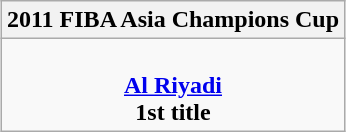<table class=wikitable style="text-align:center; margin:auto">
<tr>
<th>2011 FIBA Asia Champions Cup</th>
</tr>
<tr>
<td><br><strong><a href='#'>Al Riyadi</a></strong><br><strong>1st title</strong></td>
</tr>
</table>
